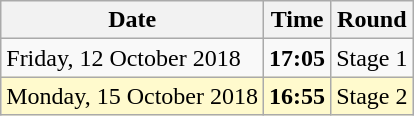<table class="wikitable">
<tr>
<th>Date</th>
<th>Time</th>
<th>Round</th>
</tr>
<tr>
<td>Friday, 12 October 2018</td>
<td><strong>17:05</strong></td>
<td>Stage 1</td>
</tr>
<tr>
<td style=background:lemonchiffon>Monday, 15 October 2018</td>
<td style=background:lemonchiffon><strong>16:55</strong></td>
<td style=background:lemonchiffon>Stage   2</td>
</tr>
</table>
